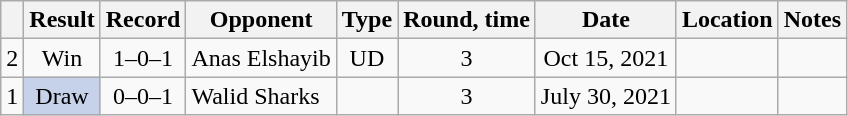<table class="wikitable" style="text-align:center">
<tr>
<th></th>
<th>Result</th>
<th>Record</th>
<th>Opponent</th>
<th>Type</th>
<th>Round, time</th>
<th>Date</th>
<th>Location</th>
<th>Notes</th>
</tr>
<tr>
<td>2</td>
<td>Win</td>
<td>1–0–1</td>
<td style="text-align:left;">Anas Elshayib</td>
<td>UD</td>
<td>3</td>
<td>Oct 15, 2021</td>
<td style="text-align:left;"></td>
<td></td>
</tr>
<tr>
<td>1</td>
<td style="background:#c5d2ea; color:black; vertical-align:middle; text-align:center; " class="table-draw">Draw</td>
<td>0–0–1</td>
<td style="text-align:left;">Walid Sharks</td>
<td></td>
<td>3</td>
<td>July 30, 2021</td>
<td style="text-align:left;"></td>
<td></td>
</tr>
</table>
